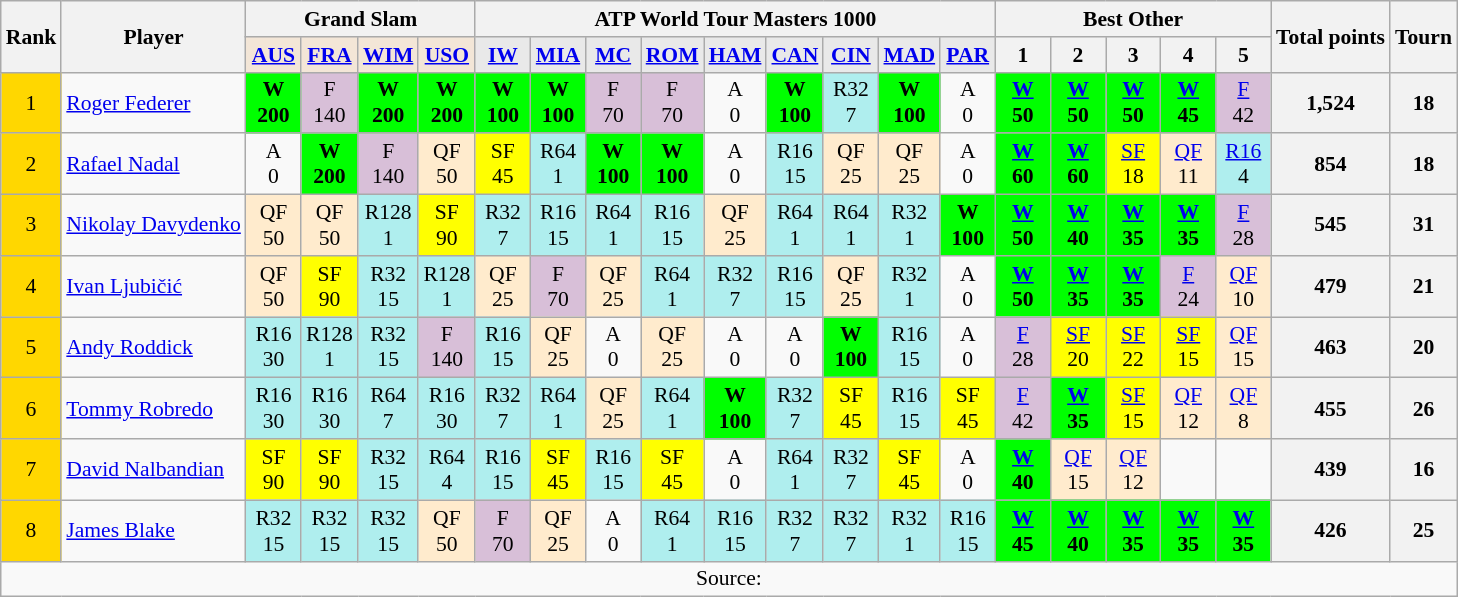<table class=wikitable style=font-size:90%;text-align:center>
<tr>
<th rowspan=2>Rank</th>
<th rowspan="2">Player</th>
<th colspan=4>Grand Slam</th>
<th colspan=9>ATP World Tour Masters 1000</th>
<th colspan=5>Best Other</th>
<th rowspan=2>Total points</th>
<th rowspan=2>Tourn</th>
</tr>
<tr>
<td style="background:#f3e6d7; width:30px;"><strong><a href='#'>AUS</a></strong></td>
<td style="background:#f3e6d7; width:30px;"><strong><a href='#'>FRA</a></strong></td>
<td style="background:#f3e6d7; width:30px;"><strong><a href='#'>WIM</a></strong></td>
<td style="background:#f3e6d7; width:30px;"><strong><a href='#'>USO</a></strong></td>
<td style="background:#e9e9e9; width:30px;"><strong><a href='#'>IW</a></strong></td>
<td style="background:#e9e9e9; width:30px;"><strong><a href='#'>MIA</a></strong></td>
<td style="background:#e9e9e9; width:30px;"><strong><a href='#'>MC</a></strong></td>
<td style="background:#e9e9e9; width:30px;"><strong><a href='#'>ROM</a></strong></td>
<td style="background:#e9e9e9; width:30px;"><strong><a href='#'>HAM</a></strong></td>
<td style="background:#e9e9e9; width:30px;"><strong><a href='#'>CAN</a></strong></td>
<td style="background:#e9e9e9; width:30px;"><strong><a href='#'>CIN</a></strong></td>
<td style="background:#e9e9e9; width:30px;"><strong><a href='#'>MAD</a></strong></td>
<td style="background:#e9e9e9; width:30px;"><strong><a href='#'>PAR</a></strong></td>
<th width=30>1</th>
<th width=30>2</th>
<th width=30>3</th>
<th width=30>4</th>
<th width=30>5</th>
</tr>
<tr>
<td bgcolor=gold>1</td>
<td align="left"> <a href='#'>Roger Federer</a></td>
<td bgcolor=lime><strong>W</strong><br><strong>200</strong></td>
<td bgcolor=thistle>F<br>140</td>
<td bgcolor=lime><strong>W</strong><br><strong>200</strong></td>
<td bgcolor=lime><strong>W</strong><br><strong>200</strong></td>
<td bgcolor=lime><strong>W</strong><br><strong>100</strong></td>
<td bgcolor=lime><strong>W</strong><br><strong>100</strong></td>
<td bgcolor=thistle>F<br>70</td>
<td bgcolor=thistle>F<br>70</td>
<td bgcolor=>A<br>0</td>
<td bgcolor=lime><strong>W</strong><br><strong>100</strong></td>
<td bgcolor=#afeeee>R32<br>7</td>
<td bgcolor=lime><strong>W</strong><br><strong>100</strong></td>
<td bgcolor=>A<br>0</td>
<td bgcolor=lime><a href='#'><strong>W</strong></a><br><strong>50</strong></td>
<td bgcolor=lime><a href='#'><strong>W</strong></a><br><strong>50</strong></td>
<td bgcolor=lime><a href='#'><strong>W</strong></a><br><strong>50</strong></td>
<td bgcolor=lime><a href='#'><strong>W</strong></a><br><strong>45</strong></td>
<td bgcolor=thistle><a href='#'>F</a><br>42</td>
<th>1,524</th>
<th>18</th>
</tr>
<tr>
<td bgcolor=gold>2</td>
<td align="left"> <a href='#'>Rafael Nadal</a></td>
<td bgcolor=>A<br>0</td>
<td bgcolor=lime><strong>W</strong><br><strong>200</strong></td>
<td bgcolor=thistle>F<br>140</td>
<td bgcolor=#ffebcd>QF<br>50</td>
<td bgcolor=yellow>SF<br>45</td>
<td bgcolor=#afeeee>R64<br>1</td>
<td bgcolor=lime><strong>W</strong><br><strong>100</strong></td>
<td bgcolor=lime><strong>W</strong><br><strong>100</strong></td>
<td bgcolor=>A<br>0</td>
<td bgcolor=#afeeee>R16<br>15</td>
<td bgcolor=#ffebcd>QF<br>25</td>
<td bgcolor=#ffebcd>QF<br>25</td>
<td bgcolor=>A<br>0</td>
<td bgcolor=lime><a href='#'><strong>W</strong></a><br><strong>60</strong></td>
<td bgcolor=lime><a href='#'><strong>W</strong></a><br><strong>60</strong></td>
<td bgcolor=yellow><a href='#'>SF</a><br>18</td>
<td bgcolor=#ffebcd><a href='#'>QF</a><br>11</td>
<td bgcolor=#afeeee><a href='#'>R16</a><br>4</td>
<th>854</th>
<th>18</th>
</tr>
<tr>
<td bgcolor=gold>3</td>
<td align="left"> <a href='#'>Nikolay Davydenko</a></td>
<td bgcolor=#ffebcd>QF<br>50</td>
<td bgcolor=#ffebcd>QF<br>50</td>
<td bgcolor=#afeeee>R128<br>1</td>
<td bgcolor=yellow>SF<br>90</td>
<td bgcolor=#afeeee>R32<br>7</td>
<td bgcolor=#afeeee>R16<br>15</td>
<td bgcolor=#afeeee>R64<br>1</td>
<td bgcolor=#afeeee>R16<br>15</td>
<td bgcolor=#ffebcd>QF<br>25</td>
<td bgcolor=#afeeee>R64<br>1</td>
<td bgcolor=#afeeee>R64<br>1</td>
<td bgcolor=#afeeee>R32<br>1</td>
<td bgcolor=lime><strong>W</strong><br><strong>100</strong></td>
<td bgcolor=lime><a href='#'><strong>W</strong></a><br><strong>50</strong></td>
<td bgcolor=lime><a href='#'><strong>W</strong></a><br><strong>40</strong></td>
<td bgcolor=lime><a href='#'><strong>W</strong></a><br><strong>35</strong></td>
<td bgcolor=lime><a href='#'><strong>W</strong></a><br><strong>35</strong></td>
<td bgcolor=thistle><a href='#'>F</a><br>28</td>
<th>545</th>
<th>31</th>
</tr>
<tr>
<td bgcolor=gold>4</td>
<td align="left"> <a href='#'>Ivan Ljubičić</a></td>
<td bgcolor=#ffebcd>QF<br>50</td>
<td bgcolor=yellow>SF<br>90</td>
<td bgcolor=#afeeee>R32<br>15</td>
<td bgcolor=#afeeee>R128<br>1</td>
<td bgcolor=#ffebcd>QF<br>25</td>
<td bgcolor=thistle>F<br>70</td>
<td bgcolor=#ffebcd>QF<br>25</td>
<td bgcolor=#afeeee>R64<br>1</td>
<td bgcolor=#afeeee>R32<br>7</td>
<td bgcolor=#afeeee>R16<br>15</td>
<td bgcolor=#ffebcd>QF<br>25</td>
<td bgcolor=#afeeee>R32<br>1</td>
<td bgcolor=>A<br>0</td>
<td bgcolor=lime><a href='#'><strong>W</strong></a><br><strong>50</strong></td>
<td bgcolor=lime><a href='#'><strong>W</strong></a><br><strong>35</strong></td>
<td bgcolor=lime><a href='#'><strong>W</strong></a><br><strong>35</strong></td>
<td bgcolor=thistle><a href='#'>F</a><br>24</td>
<td bgcolor=#ffebcd><a href='#'>QF</a><br>10</td>
<th>479</th>
<th>21</th>
</tr>
<tr>
<td bgcolor=gold>5</td>
<td align="left"> <a href='#'>Andy Roddick</a></td>
<td bgcolor=#afeeee>R16<br>30</td>
<td bgcolor=#afeeee>R128<br>1</td>
<td bgcolor=#afeeee>R32<br>15</td>
<td bgcolor=thistle>F<br>140</td>
<td bgcolor=#afeeee>R16<br>15</td>
<td bgcolor=#ffebcd>QF<br>25</td>
<td bgcolor=>A<br>0</td>
<td bgcolor=#ffebcd>QF<br>25</td>
<td bgcolor=>A<br>0</td>
<td bgcolor=>A<br>0</td>
<td bgcolor=lime><strong>W</strong><br><strong>100</strong></td>
<td bgcolor=#afeeee>R16<br>15</td>
<td bgcolor=>A<br>0</td>
<td bgcolor=thistle><a href='#'>F</a><br>28</td>
<td bgcolor=yellow><a href='#'>SF</a><br>20</td>
<td bgcolor=yellow><a href='#'>SF</a><br>22</td>
<td bgcolor=yellow><a href='#'>SF</a><br>15</td>
<td bgcolor=#ffebcd><a href='#'>QF</a><br>15</td>
<th>463</th>
<th>20</th>
</tr>
<tr>
<td bgcolor=gold>6</td>
<td align="left"> <a href='#'>Tommy Robredo</a></td>
<td bgcolor=#afeeee>R16<br>30</td>
<td bgcolor=#afeeee>R16<br>30</td>
<td bgcolor=#afeeee>R64<br>7</td>
<td bgcolor=#afeeee>R16<br>30</td>
<td bgcolor=#afeeee>R32<br>7</td>
<td bgcolor=#afeeee>R64<br>1</td>
<td bgcolor=#ffebcd>QF<br>25</td>
<td bgcolor=#afeeee>R64<br>1</td>
<td bgcolor=lime><strong>W</strong><br><strong>100</strong></td>
<td bgcolor=#afeeee>R32<br>7</td>
<td bgcolor=yellow>SF<br>45</td>
<td bgcolor=#afeeee>R16<br>15</td>
<td bgcolor=yellow>SF<br>45</td>
<td bgcolor=thistle><a href='#'>F</a><br>42</td>
<td bgcolor=lime><a href='#'><strong>W</strong></a><br><strong>35</strong></td>
<td bgcolor=yellow><a href='#'>SF</a><br>15</td>
<td bgcolor=#ffebcd><a href='#'>QF</a><br>12</td>
<td bgcolor=#ffebcd><a href='#'>QF</a><br>8</td>
<th>455</th>
<th>26</th>
</tr>
<tr>
<td bgcolor=gold>7</td>
<td align="left"> <a href='#'>David Nalbandian</a></td>
<td bgcolor=yellow>SF<br>90</td>
<td bgcolor=yellow>SF<br>90</td>
<td bgcolor=#afeeee>R32<br>15</td>
<td bgcolor=#afeeee>R64<br>4</td>
<td bgcolor=#afeeee>R16<br>15</td>
<td bgcolor=yellow>SF<br>45</td>
<td bgcolor=#afeeee>R16<br>15</td>
<td bgcolor=yellow>SF<br>45</td>
<td bgcolor=>A<br>0</td>
<td bgcolor=#afeeee>R64<br>1</td>
<td bgcolor=#afeeee>R32<br>7</td>
<td bgcolor=yellow>SF<br>45</td>
<td bgcolor=>A<br>0</td>
<td bgcolor=lime><a href='#'><strong>W</strong></a><br><strong>40</strong></td>
<td bgcolor=#ffebcd><a href='#'>QF</a><br>15</td>
<td bgcolor=#ffebcd><a href='#'>QF</a><br>12</td>
<td></td>
<td></td>
<th>439</th>
<th>16</th>
</tr>
<tr>
<td bgcolor=gold>8</td>
<td align="left"> <a href='#'>James Blake</a></td>
<td bgcolor=#afeeee>R32<br>15</td>
<td bgcolor=#afeeee>R32<br>15</td>
<td bgcolor=#afeeee>R32<br>15</td>
<td bgcolor=#ffebcd>QF<br>50</td>
<td bgcolor=thistle>F<br>70</td>
<td bgcolor=#ffebcd>QF<br>25</td>
<td bgcolor=>A<br>0</td>
<td bgcolor=#afeeee>R64<br>1</td>
<td bgcolor=#afeeee>R16<br>15</td>
<td bgcolor=#afeeee>R32<br>7</td>
<td bgcolor=#afeeee>R32<br>7</td>
<td bgcolor=#afeeee>R32<br>1</td>
<td bgcolor=#afeeee>R16<br>15</td>
<td bgcolor=lime><a href='#'><strong>W</strong></a><br><strong>45</strong></td>
<td bgcolor=lime><a href='#'><strong>W</strong></a><br><strong>40</strong></td>
<td bgcolor=lime><a href='#'><strong>W</strong></a><br><strong>35</strong></td>
<td bgcolor=lime><a href='#'><strong>W</strong></a><br><strong>35</strong></td>
<td bgcolor=lime><a href='#'><strong>W</strong></a><br><strong>35</strong></td>
<th>426</th>
<th>25</th>
</tr>
<tr>
<td colspan="22">Source:</td>
</tr>
</table>
